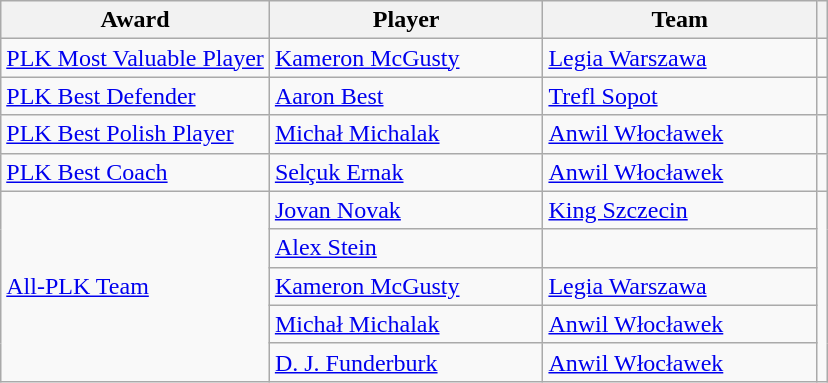<table class="wikitable sortable" style="text-align: left;">
<tr>
<th>Award</th>
<th style="width:175px;">Player</th>
<th style="width:175px;">Team</th>
<th></th>
</tr>
<tr>
<td><a href='#'>PLK Most Valuable Player</a></td>
<td align="left"> <a href='#'>Kameron McGusty</a></td>
<td align="left"><a href='#'>Legia Warszawa</a></td>
<td style="text-align:center;"></td>
</tr>
<tr>
<td><a href='#'>PLK Best Defender</a></td>
<td align="left"> <a href='#'>Aaron Best</a></td>
<td align="left"><a href='#'>Trefl Sopot</a></td>
<td style="text-align:center;"></td>
</tr>
<tr>
<td><a href='#'>PLK Best Polish Player</a></td>
<td align="left"> <a href='#'>Michał Michalak</a></td>
<td align="left"><a href='#'>Anwil Włocławek</a></td>
<td style="text-align:center;"></td>
</tr>
<tr>
<td><a href='#'>PLK Best Coach</a></td>
<td align="left"> <a href='#'>Selçuk Ernak</a></td>
<td align="left"><a href='#'>Anwil Włocławek</a></td>
<td style="text-align:center;"></td>
</tr>
<tr>
<td rowspan=5><a href='#'>All-PLK Team</a></td>
<td> <a href='#'>Jovan Novak</a></td>
<td><a href='#'>King Szczecin</a></td>
<td rowspan="5" style="text-align:center;"></td>
</tr>
<tr>
<td> <a href='#'>Alex Stein</a></td>
<td></td>
</tr>
<tr>
<td> <a href='#'>Kameron McGusty</a></td>
<td><a href='#'>Legia Warszawa</a></td>
</tr>
<tr>
<td> <a href='#'>Michał Michalak</a></td>
<td><a href='#'>Anwil Włocławek</a></td>
</tr>
<tr>
<td> <a href='#'>D. J. Funderburk</a></td>
<td><a href='#'>Anwil Włocławek</a></td>
</tr>
</table>
